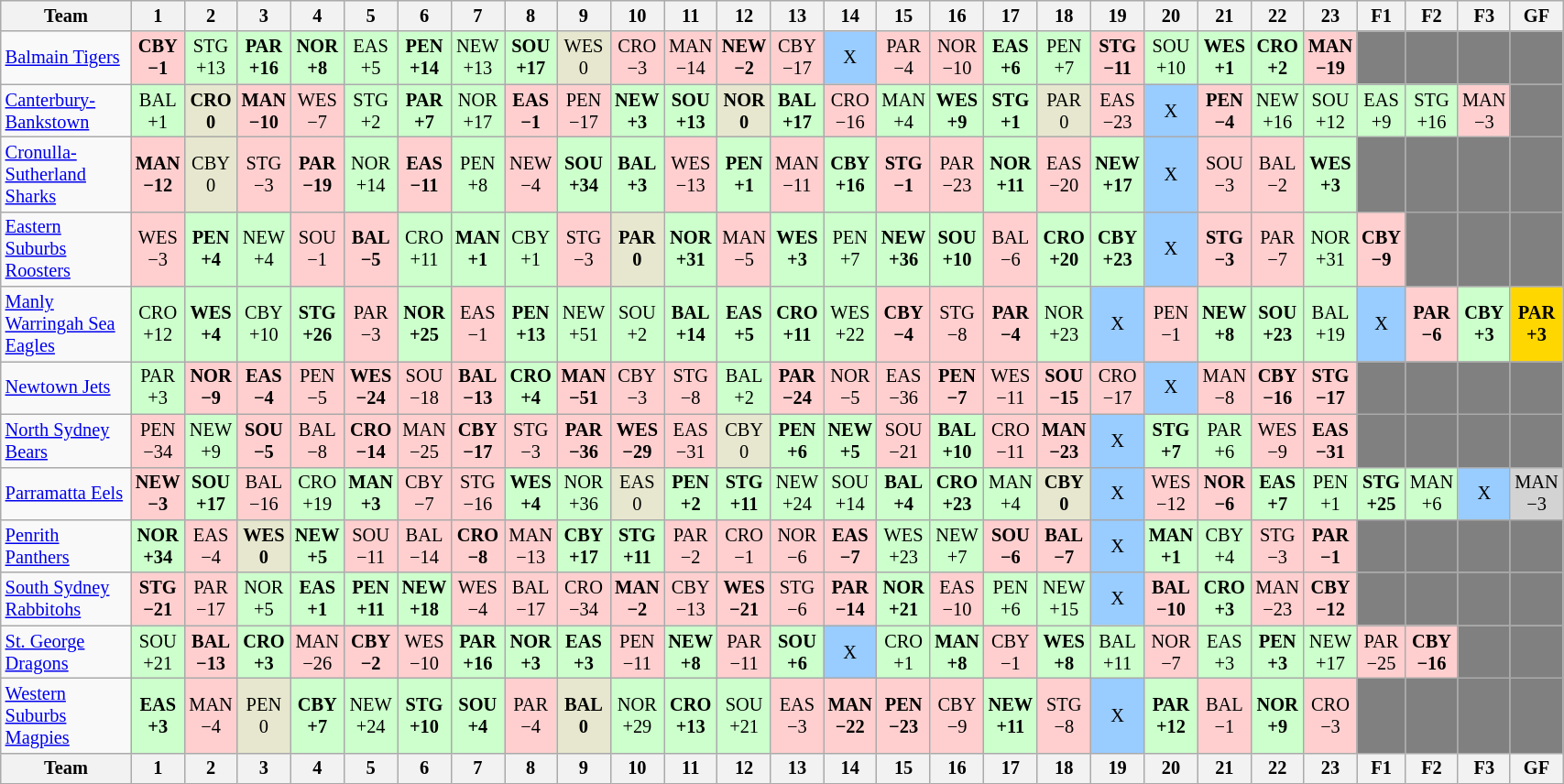<table class="wikitable sortable" style="font-size:85%; text-align:center; width:90%">
<tr valign="top">
<th valign="middle">Team</th>
<th>1</th>
<th>2</th>
<th>3</th>
<th>4</th>
<th>5</th>
<th>6</th>
<th>7</th>
<th>8</th>
<th>9</th>
<th>10</th>
<th>11</th>
<th>12</th>
<th>13</th>
<th>14</th>
<th>15</th>
<th>16</th>
<th>17</th>
<th>18</th>
<th>19</th>
<th>20</th>
<th>21</th>
<th>22</th>
<th>23</th>
<th>F1</th>
<th>F2</th>
<th>F3</th>
<th>GF</th>
</tr>
<tr>
<td align="left"><a href='#'>Balmain Tigers</a></td>
<td style="background:#FFCFCF;"><strong>CBY<br>−1</strong></td>
<td style="background:#cfc;">STG<br>+13</td>
<td style="background:#cfc;"><strong>PAR<br>+16</strong></td>
<td style="background:#cfc;"><strong>NOR<br>+8</strong></td>
<td style="background:#cfc;">EAS<br>+5</td>
<td style="background:#cfc;"><strong>PEN<br>+14</strong></td>
<td style="background:#cfc;">NEW<br>+13</td>
<td style="background:#cfc;"><strong>SOU<br>+17</strong></td>
<td style="background:#E6E7CE;">WES<br>0</td>
<td style="background:#FFCFCF;">CRO<br>−3</td>
<td style="background:#FFCFCF;">MAN<br>−14</td>
<td style="background:#FFCFCF;"><strong>NEW<br>−2</strong></td>
<td style="background:#FFCFCF;">CBY<br>−17</td>
<td style="background:#99ccff;">X</td>
<td style="background:#FFCFCF;">PAR<br>−4</td>
<td style="background:#FFCFCF;">NOR<br>−10</td>
<td style="background:#cfc;"><strong>EAS<br>+6</strong></td>
<td style="background:#cfc;">PEN<br>+7</td>
<td style="background:#FFCFCF;"><strong>STG<br>−11</strong></td>
<td style="background:#cfc;">SOU<br>+10</td>
<td style="background:#cfc;"><strong>WES<br>+1</strong></td>
<td style="background:#cfc;"><strong>CRO<br>+2</strong></td>
<td style="background:#FFCFCF;"><strong>MAN<br>−19</strong></td>
<td style="background:#808080;"></td>
<td style="background:#808080;"></td>
<td style="background:#808080;"></td>
<td style="background:#808080;"></td>
</tr>
<tr>
<td align="left"><a href='#'>Canterbury-Bankstown</a></td>
<td style="background:#cfc;">BAL<br>+1</td>
<td style="background:#E6E7CE;"><strong>CRO<br>0</strong></td>
<td style="background:#FFCFCF;"><strong>MAN<br>−10</strong></td>
<td style="background:#FFCFCF;">WES<br>−7</td>
<td style="background:#cfc;">STG<br>+2</td>
<td style="background:#cfc;"><strong>PAR<br>+7</strong></td>
<td style="background:#cfc;">NOR<br>+17</td>
<td style="background:#FFCFCF;"><strong>EAS<br>−1</strong></td>
<td style="background:#FFCFCF;">PEN<br>−17</td>
<td style="background:#cfc;"><strong>NEW<br>+3</strong></td>
<td style="background:#cfc;"><strong>SOU<br>+13</strong></td>
<td style="background:#E6E7CE;"><strong>NOR<br>0</strong></td>
<td style="background:#cfc;"><strong>BAL<br>+17</strong></td>
<td style="background:#FFCFCF;">CRO<br>−16</td>
<td style="background:#cfc;">MAN<br>+4</td>
<td style="background:#cfc;"><strong>WES<br>+9</strong></td>
<td style="background:#cfc;"><strong>STG<br>+1</strong></td>
<td style="background:#E6E7CE;">PAR<br>0</td>
<td style="background:#FFCFCF;">EAS<br>−23</td>
<td style="background:#99ccff;">X</td>
<td style="background:#FFCFCF;"><strong>PEN<br>−4</strong></td>
<td style="background:#cfc;">NEW<br>+16</td>
<td style="background:#cfc;">SOU<br>+12</td>
<td style="background:#cfc;">EAS<br>+9</td>
<td style="background:#cfc;">STG<br>+16</td>
<td style="background:#FFCFCF;">MAN<br>−3</td>
<td style="background:#808080;"></td>
</tr>
<tr>
<td align="left"><a href='#'>Cronulla-Sutherland Sharks</a></td>
<td style="background:#FFCFCF;"><strong>MAN<br>−12</strong></td>
<td style="background:#E6E7CE;">CBY<br>0</td>
<td style="background:#FFCFCF;">STG<br>−3</td>
<td style="background:#FFCFCF;"><strong>PAR<br>−19</strong></td>
<td style="background:#cfc;">NOR<br>+14</td>
<td style="background:#FFCFCF;"><strong>EAS<br>−11</strong></td>
<td style="background:#cfc;">PEN<br>+8</td>
<td style="background:#FFCFCF;">NEW<br>−4</td>
<td style="background:#cfc;"><strong>SOU<br>+34</strong></td>
<td style="background:#cfc;"><strong>BAL<br>+3</strong></td>
<td style="background:#FFCFCF;">WES<br>−13</td>
<td style="background:#cfc;"><strong>PEN<br>+1</strong></td>
<td style="background:#FFCFCF;">MAN<br>−11</td>
<td style="background:#cfc;"><strong>CBY<br>+16</strong></td>
<td style="background:#FFCFCF;"><strong>STG<br>−1</strong></td>
<td style="background:#FFCFCF;">PAR<br>−23</td>
<td style="background:#cfc;"><strong>NOR<br>+11</strong></td>
<td style="background:#FFCFCF;">EAS<br>−20</td>
<td style="background:#cfc;"><strong>NEW<br>+17</strong></td>
<td style="background:#99ccff;">X</td>
<td style="background:#FFCFCF;">SOU<br>−3</td>
<td style="background:#FFCFCF;">BAL<br>−2</td>
<td style="background:#cfc;"><strong>WES<br>+3</strong></td>
<td style="background:#808080;"></td>
<td style="background:#808080;"></td>
<td style="background:#808080;"></td>
<td style="background:#808080;"></td>
</tr>
<tr>
<td align="left"><a href='#'>Eastern Suburbs Roosters</a></td>
<td style="background:#FFCFCF;">WES<br>−3</td>
<td style="background:#cfc;"><strong>PEN<br>+4</strong></td>
<td style="background:#cfc;">NEW<br>+4</td>
<td style="background:#FFCFCF;">SOU<br>−1</td>
<td style="background:#FFCFCF;"><strong>BAL<br>−5</strong></td>
<td style="background:#cfc;">CRO<br>+11</td>
<td style="background:#cfc;"><strong>MAN<br>+1</strong></td>
<td style="background:#cfc;">CBY<br>+1</td>
<td style="background:#FFCFCF;">STG<br>−3</td>
<td style="background:#E6E7CE;"><strong>PAR<br>0</strong></td>
<td style="background:#cfc;"><strong>NOR<br>+31</strong></td>
<td style="background:#FFCFCF;">MAN<br>−5</td>
<td style="background:#cfc;"><strong>WES<br>+3</strong></td>
<td style="background:#cfc;">PEN<br>+7</td>
<td style="background:#cfc;"><strong>NEW<br>+36</strong></td>
<td style="background:#cfc;"><strong>SOU<br>+10</strong></td>
<td style="background:#FFCFCF;">BAL<br>−6</td>
<td style="background:#cfc;"><strong>CRO<br>+20</strong></td>
<td style="background:#cfc;"><strong>CBY<br>+23</strong></td>
<td style="background:#99ccff;">X</td>
<td style="background:#FFCFCF;"><strong>STG<br>−3</strong></td>
<td style="background:#FFCFCF;">PAR<br>−7</td>
<td style="background:#cfc;">NOR<br>+31</td>
<td style="background:#FFCFCF;"><strong>CBY<br>−9</strong></td>
<td style="background:#808080;"></td>
<td style="background:#808080;"></td>
<td style="background:#808080;"></td>
</tr>
<tr>
<td align="left"><a href='#'>Manly Warringah Sea Eagles</a></td>
<td style="background:#cfc;">CRO<br>+12</td>
<td style="background:#cfc;"><strong>WES<br>+4</strong></td>
<td style="background:#cfc;">CBY<br>+10</td>
<td style="background:#cfc;"><strong>STG<br>+26</strong></td>
<td style="background:#FFCFCF;">PAR<br>−3</td>
<td style="background:#cfc;"><strong>NOR<br>+25</strong></td>
<td style="background:#FFCFCF;">EAS<br>−1</td>
<td style="background:#cfc;"><strong>PEN<br>+13</strong></td>
<td style="background:#cfc;">NEW<br>+51</td>
<td style="background:#cfc;">SOU<br>+2</td>
<td style="background:#cfc;"><strong>BAL<br>+14</strong></td>
<td style="background:#cfc;"><strong>EAS<br>+5</strong></td>
<td style="background:#cfc;"><strong>CRO<br>+11</strong></td>
<td style="background:#cfc;">WES<br>+22</td>
<td style="background:#FFCFCF;"><strong>CBY<br>−4</strong></td>
<td style="background:#FFCFCF;">STG<br>−8</td>
<td style="background:#FFCFCF;"><strong>PAR<br>−4</strong></td>
<td style="background:#cfc;">NOR<br>+23</td>
<td style="background:#99ccff;">X</td>
<td style="background:#FFCFCF;">PEN<br>−1</td>
<td style="background:#cfc;"><strong>NEW<br>+8</strong></td>
<td style="background:#cfc;"><strong>SOU<br>+23</strong></td>
<td style="background:#cfc;">BAL<br>+19</td>
<td style="background:#99ccff;">X</td>
<td style="background:#FFCFCF;"><strong>PAR<br>−6</strong></td>
<td style="background:#cfc;"><strong>CBY<br>+3</strong></td>
<td style="background:#FFD700;"><strong>PAR<br>+3</strong></td>
</tr>
<tr>
<td align="left"><a href='#'>Newtown Jets</a></td>
<td style="background:#cfc;">PAR<br>+3</td>
<td style="background:#FFCFCF;"><strong>NOR<br>−9</strong></td>
<td style="background:#FFCFCF;"><strong>EAS<br>−4</strong></td>
<td style="background:#FFCFCF;">PEN<br>−5</td>
<td style="background:#FFCFCF;"><strong>WES<br>−24</strong></td>
<td style="background:#FFCFCF;">SOU<br>−18</td>
<td style="background:#FFCFCF;"><strong>BAL<br>−13</strong></td>
<td style="background:#cfc;"><strong>CRO<br>+4</strong></td>
<td style="background:#FFCFCF;"><strong>MAN<br>−51</strong></td>
<td style="background:#FFCFCF;">CBY<br>−3</td>
<td style="background:#FFCFCF;">STG<br>−8</td>
<td style="background:#cfc;">BAL<br>+2</td>
<td style="background:#FFCFCF;"><strong>PAR<br>−24</strong></td>
<td style="background:#FFCFCF;">NOR<br>−5</td>
<td style="background:#FFCFCF;">EAS<br>−36</td>
<td style="background:#FFCFCF;"><strong>PEN<br>−7</strong></td>
<td style="background:#FFCFCF;">WES<br>−11</td>
<td style="background:#FFCFCF;"><strong>SOU<br>−15</strong></td>
<td style="background:#FFCFCF;">CRO<br>−17</td>
<td style="background:#99ccff;">X</td>
<td style="background:#FFCFCF;">MAN<br>−8</td>
<td style="background:#FFCFCF;"><strong>CBY<br>−16</strong></td>
<td style="background:#FFCFCF;"><strong>STG<br>−17</strong></td>
<td style="background:#808080;"></td>
<td style="background:#808080;"></td>
<td style="background:#808080;"></td>
<td style="background:#808080;"></td>
</tr>
<tr>
<td align="left"><a href='#'>North Sydney Bears</a></td>
<td style="background:#FFCFCF;">PEN<br>−34</td>
<td style="background:#cfc;">NEW<br>+9</td>
<td style="background:#FFCFCF;"><strong>SOU<br>−5</strong></td>
<td style="background:#FFCFCF;">BAL<br>−8</td>
<td style="background:#FFCFCF;"><strong>CRO<br>−14</strong></td>
<td style="background:#FFCFCF;">MAN<br>−25</td>
<td style="background:#FFCFCF;"><strong>CBY<br>−17</strong></td>
<td style="background:#FFCFCF;">STG<br>−3</td>
<td style="background:#FFCFCF;"><strong>PAR<br>−36</strong></td>
<td style="background:#FFCFCF;"><strong>WES<br>−29</strong></td>
<td style="background:#FFCFCF;">EAS<br>−31</td>
<td style="background:#E6E7CE;">CBY<br>0</td>
<td style="background:#cfc;"><strong>PEN<br>+6</strong></td>
<td style="background:#cfc;"><strong>NEW<br>+5</strong></td>
<td style="background:#FFCFCF;">SOU<br>−21</td>
<td style="background:#cfc;"><strong>BAL<br>+10</strong></td>
<td style="background:#FFCFCF;">CRO<br>−11</td>
<td style="background:#FFCFCF;"><strong>MAN<br>−23</strong></td>
<td style="background:#99ccff;">X</td>
<td style="background:#cfc;"><strong>STG<br>+7</strong></td>
<td style="background:#cfc;">PAR<br>+6</td>
<td style="background:#FFCFCF;">WES<br>−9</td>
<td style="background:#FFCFCF;"><strong>EAS<br>−31</strong></td>
<td style="background:#808080;"></td>
<td style="background:#808080;"></td>
<td style="background:#808080;"></td>
<td style="background:#808080;"></td>
</tr>
<tr>
<td align="left"><a href='#'>Parramatta Eels</a></td>
<td style="background:#FFCFCF;"><strong>NEW<br>−3</strong></td>
<td style="background:#cfc;"><strong>SOU<br>+17</strong></td>
<td style="background:#FFCFCF;">BAL<br>−16</td>
<td style="background:#cfc;">CRO<br>+19</td>
<td style="background:#cfc;"><strong>MAN<br>+3</strong></td>
<td style="background:#FFCFCF;">CBY<br>−7</td>
<td style="background:#FFCFCF;">STG<br>−16</td>
<td style="background:#cfc;"><strong>WES<br>+4</strong></td>
<td style="background:#cfc;">NOR<br>+36</td>
<td style="background:#E6E7CE;">EAS<br>0</td>
<td style="background:#cfc;"><strong>PEN<br>+2</strong></td>
<td style="background:#cfc;"><strong>STG<br>+11</strong></td>
<td style="background:#cfc;">NEW<br>+24</td>
<td style="background:#cfc;">SOU<br>+14</td>
<td style="background:#cfc;"><strong>BAL<br>+4</strong></td>
<td style="background:#cfc;"><strong>CRO<br>+23</strong></td>
<td style="background:#cfc;">MAN<br>+4</td>
<td style="background:#E6E7CE;"><strong>CBY<br>0</strong></td>
<td style="background:#99ccff;">X</td>
<td style="background:#FFCFCF;">WES<br>−12</td>
<td style="background:#FFCFCF;"><strong>NOR<br>−6</strong></td>
<td style="background:#cfc;"><strong>EAS<br>+7</strong></td>
<td style="background:#cfc;">PEN<br>+1</td>
<td style="background:#cfc;"><strong>STG<br>+25</strong></td>
<td style="background:#cfc;">MAN<br>+6</td>
<td style="background:#99ccff;">X</td>
<td style="background:#D3D3D3;">MAN<br>−3</td>
</tr>
<tr>
<td align="left"><a href='#'>Penrith Panthers</a></td>
<td style="background:#cfc;"><strong>NOR<br>+34</strong></td>
<td style="background:#FFCFCF;">EAS<br>−4</td>
<td style="background:#E6E7CE;"><strong>WES<br>0</strong></td>
<td style="background:#cfc;"><strong>NEW<br>+5</strong></td>
<td style="background:#FFCFCF;">SOU<br>−11</td>
<td style="background:#FFCFCF;">BAL<br>−14</td>
<td style="background:#FFCFCF;"><strong>CRO<br>−8</strong></td>
<td style="background:#FFCFCF;">MAN<br>−13</td>
<td style="background:#cfc;"><strong>CBY<br>+17</strong></td>
<td style="background:#cfc;"><strong>STG<br>+11</strong></td>
<td style="background:#FFCFCF;">PAR<br>−2</td>
<td style="background:#FFCFCF;">CRO<br>−1</td>
<td style="background:#FFCFCF;">NOR<br>−6</td>
<td style="background:#FFCFCF;"><strong>EAS<br>−7</strong></td>
<td style="background:#cfc;">WES<br>+23</td>
<td style="background:#cfc;">NEW<br>+7</td>
<td style="background:#FFCFCF;"><strong>SOU<br>−6</strong></td>
<td style="background:#FFCFCF;"><strong>BAL<br>−7</strong></td>
<td style="background:#99ccff;">X</td>
<td style="background:#cfc;"><strong>MAN<br>+1</strong></td>
<td style="background:#cfc;">CBY<br>+4</td>
<td style="background:#FFCFCF;">STG<br>−3</td>
<td style="background:#FFCFCF;"><strong>PAR<br>−1</strong></td>
<td style="background:#808080;"></td>
<td style="background:#808080;"></td>
<td style="background:#808080;"></td>
<td style="background:#808080;"></td>
</tr>
<tr>
<td align="left"><a href='#'>South Sydney Rabbitohs</a></td>
<td style="background:#FFCFCF;"><strong>STG<br>−21</strong></td>
<td style="background:#FFCFCF;">PAR<br>−17</td>
<td style="background:#cfc;">NOR<br>+5</td>
<td style="background:#cfc;"><strong>EAS<br>+1</strong></td>
<td style="background:#cfc;"><strong>PEN<br>+11</strong></td>
<td style="background:#cfc;"><strong>NEW<br>+18</strong></td>
<td style="background:#FFCFCF;">WES<br>−4</td>
<td style="background:#FFCFCF;">BAL<br>−17</td>
<td style="background:#FFCFCF;">CRO<br>−34</td>
<td style="background:#FFCFCF;"><strong>MAN<br>−2</strong></td>
<td style="background:#FFCFCF;">CBY<br>−13</td>
<td style="background:#FFCFCF;"><strong>WES<br>−21</strong></td>
<td style="background:#FFCFCF;">STG<br>−6</td>
<td style="background:#FFCFCF;"><strong>PAR<br>−14</strong></td>
<td style="background:#cfc;"><strong>NOR<br>+21</strong></td>
<td style="background:#FFCFCF;">EAS<br>−10</td>
<td style="background:#cfc;">PEN<br>+6</td>
<td style="background:#cfc;">NEW<br>+15</td>
<td style="background:#99ccff;">X</td>
<td style="background:#FFCFCF;"><strong>BAL<br>−10</strong></td>
<td style="background:#cfc;"><strong>CRO<br>+3</strong></td>
<td style="background:#FFCFCF;">MAN<br>−23</td>
<td style="background:#FFCFCF;"><strong>CBY<br>−12</strong></td>
<td style="background:#808080;"></td>
<td style="background:#808080;"></td>
<td style="background:#808080;"></td>
<td style="background:#808080;"></td>
</tr>
<tr>
<td align="left"><a href='#'>St. George Dragons</a></td>
<td style="background:#cfc;">SOU<br>+21</td>
<td style="background:#FFCFCF;"><strong>BAL<br>−13</strong></td>
<td style="background:#cfc;"><strong>CRO<br>+3</strong></td>
<td style="background:#FFCFCF;">MAN<br>−26</td>
<td style="background:#FFCFCF;"><strong>CBY<br>−2</strong></td>
<td style="background:#FFCFCF;">WES<br>−10</td>
<td style="background:#cfc;"><strong>PAR<br>+16</strong></td>
<td style="background:#cfc;"><strong>NOR<br>+3</strong></td>
<td style="background:#cfc;"><strong>EAS<br>+3</strong></td>
<td style="background:#FFCFCF;">PEN<br>−11</td>
<td style="background:#cfc;"><strong>NEW<br>+8</strong></td>
<td style="background:#FFCFCF;">PAR<br>−11</td>
<td style="background:#cfc;"><strong>SOU<br>+6</strong></td>
<td style="background:#99ccff;">X</td>
<td style="background:#cfc;">CRO<br>+1</td>
<td style="background:#cfc;"><strong>MAN<br>+8</strong></td>
<td style="background:#FFCFCF;">CBY<br>−1</td>
<td style="background:#cfc;"><strong>WES<br>+8</strong></td>
<td style="background:#cfc;">BAL<br>+11</td>
<td style="background:#FFCFCF;">NOR<br>−7</td>
<td style="background:#cfc;">EAS<br>+3</td>
<td style="background:#cfc;"><strong>PEN<br>+3</strong></td>
<td style="background:#cfc;">NEW<br>+17</td>
<td style="background:#FFCFCF;">PAR<br>−25</td>
<td style="background:#FFCFCF;"><strong>CBY<br>−16</strong></td>
<td style="background:#808080;"></td>
<td style="background:#808080;"></td>
</tr>
<tr>
<td align="left"><a href='#'>Western Suburbs Magpies</a></td>
<td style="background:#cfc;"><strong>EAS<br>+3</strong></td>
<td style="background:#FFCFCF;">MAN<br>−4</td>
<td style="background:#E6E7CE;">PEN<br>0</td>
<td style="background:#cfc;"><strong>CBY<br>+7</strong></td>
<td style="background:#cfc;">NEW<br>+24</td>
<td style="background:#cfc;"><strong>STG<br>+10</strong></td>
<td style="background:#cfc;"><strong>SOU<br>+4</strong></td>
<td style="background:#FFCFCF;">PAR<br>−4</td>
<td style="background:#E6E7CE;"><strong>BAL<br>0</strong></td>
<td style="background:#cfc;">NOR<br>+29</td>
<td style="background:#cfc;"><strong>CRO<br>+13</strong></td>
<td style="background:#cfc;">SOU<br>+21</td>
<td style="background:#FFCFCF;">EAS<br>−3</td>
<td style="background:#FFCFCF;"><strong>MAN<br>−22</strong></td>
<td style="background:#FFCFCF;"><strong>PEN<br>−23</strong></td>
<td style="background:#FFCFCF;">CBY<br>−9</td>
<td style="background:#cfc;"><strong>NEW<br>+11</strong></td>
<td style="background:#FFCFCF;">STG<br>−8</td>
<td style="background:#99ccff;">X</td>
<td style="background:#cfc;"><strong>PAR<br>+12</strong></td>
<td style="background:#FFCFCF;">BAL<br>−1</td>
<td style="background:#cfc;"><strong>NOR<br>+9</strong></td>
<td style="background:#FFCFCF;">CRO<br>−3</td>
<td style="background:#808080;"></td>
<td style="background:#808080;"></td>
<td style="background:#808080;"></td>
<td style="background:#808080;"></td>
</tr>
<tr valign="top">
<th valign="middle">Team</th>
<th>1</th>
<th>2</th>
<th>3</th>
<th>4</th>
<th>5</th>
<th>6</th>
<th>7</th>
<th>8</th>
<th>9</th>
<th>10</th>
<th>11</th>
<th>12</th>
<th>13</th>
<th>14</th>
<th>15</th>
<th>16</th>
<th>17</th>
<th>18</th>
<th>19</th>
<th>20</th>
<th>21</th>
<th>22</th>
<th>23</th>
<th>F1</th>
<th>F2</th>
<th>F3</th>
<th>GF</th>
</tr>
</table>
